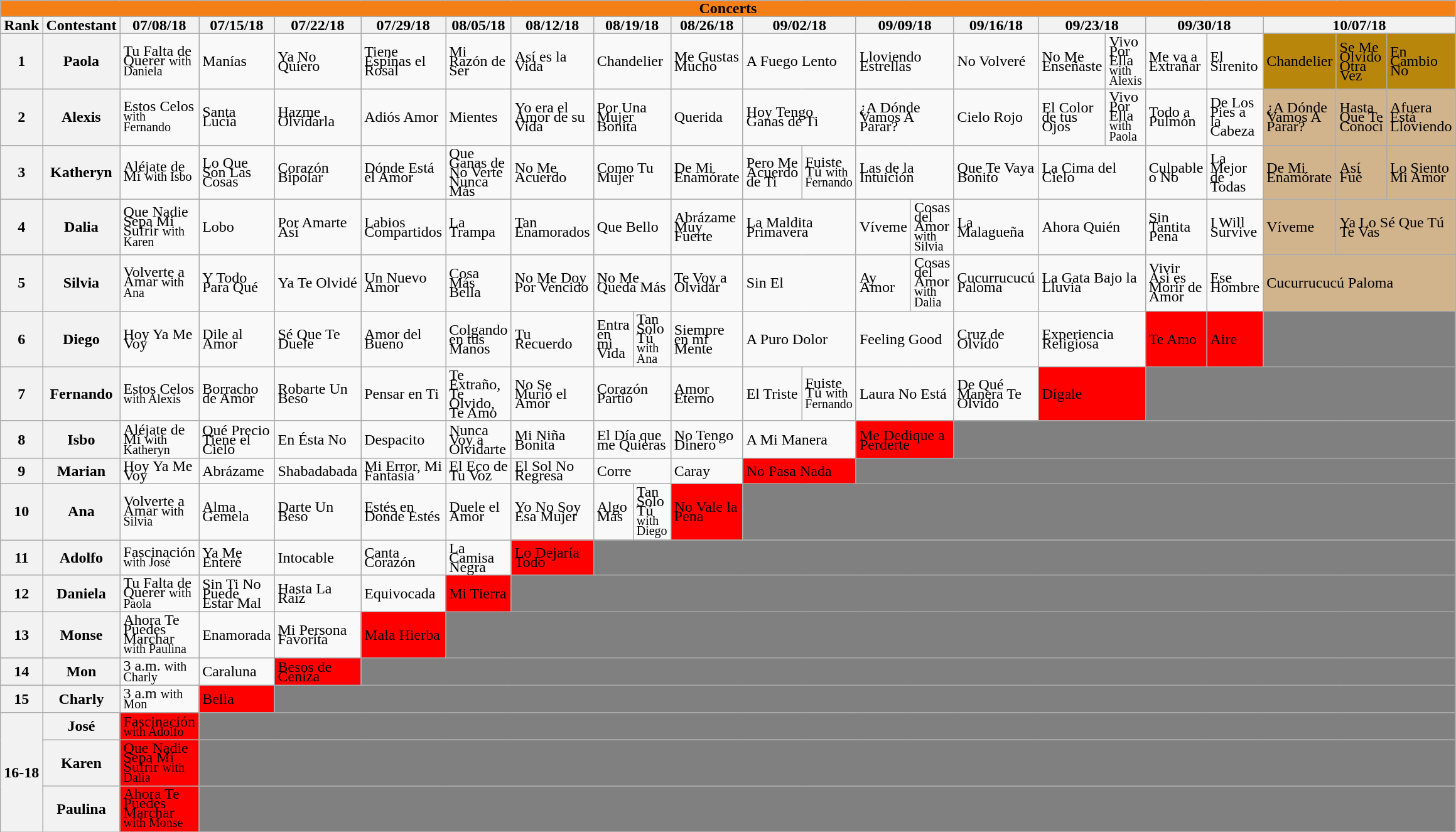<table class="wikitable collapsible collapsed" style="text-align:left; line-height:10px; line-width:12px;">
<tr>
<th colspan="23" style="background:#F57F17;">Concerts</th>
</tr>
<tr>
<th>Rank</th>
<th>Contestant</th>
<th>07/08/18</th>
<th>07/15/18</th>
<th>07/22/18</th>
<th>07/29/18</th>
<th>08/05/18</th>
<th>08/12/18</th>
<th colspan="2">08/19/18</th>
<th>08/26/18</th>
<th colspan="2">09/02/18</th>
<th colspan="2">09/09/18</th>
<th>09/16/18</th>
<th colspan="2">09/23/18</th>
<th colspan="2">09/30/18</th>
<th colspan="3">10/07/18</th>
</tr>
<tr>
<th>1</th>
<th>Paola</th>
<td>Tu Falta de Querer <small> with Daniela </small></td>
<td>Manías</td>
<td>Ya No Quiero</td>
<td>Tiene Espinas el Rosal</td>
<td>Mi Razón de Ser</td>
<td>Así es la Vida</td>
<td colspan="2">Chandelier</td>
<td>Me Gustas Mucho</td>
<td colspan="2">A Fuego Lento</td>
<td colspan="2">Lloviendo Estrellas</td>
<td>No Volveré</td>
<td>No Me Enseñaste</td>
<td>Vivo Por Ella <small> with Alexis </small></td>
<td>Me va a Extrañar</td>
<td>El Sirenito</td>
<td style="background:DarkGoldenrod;">Chandelier</td>
<td style="background:DarkGoldenrod;">Se Me Olvido Otra Vez</td>
<td style="background:DarkGoldenrod;">En Cambio No</td>
</tr>
<tr>
<th>2</th>
<th>Alexis</th>
<td>Estos Celos <small> with Fernando </small></td>
<td>Santa Lucía</td>
<td>Hazme Olvidarla</td>
<td>Adiós Amor</td>
<td>Mientes</td>
<td>Yo era el Amor de su Vida</td>
<td colspan="2">Por Una Mujer Bonita</td>
<td>Querida</td>
<td colspan="2">Hoy Tengo Ganas de Ti</td>
<td colspan="2">¿A Dónde Vamos A Parar?</td>
<td>Cielo Rojo</td>
<td>El Color de tus Ojos</td>
<td>Vivo Por Ella <small> with Paola </small></td>
<td>Todo a Pulmón</td>
<td>De Los Pies a la Cabeza</td>
<td style="background:Tan;">¿A Dónde Vamos A Parar?</td>
<td style="background:Tan;">Hasta Que Te Conocí</td>
<td style="background:Tan;">Afuera Está Lloviendo</td>
</tr>
<tr>
<th>3</th>
<th>Katheryn</th>
<td>Aléjate de Mí <small> with Isbo</small></td>
<td>Lo Que Son Las Cosas</td>
<td>Corazón Bipolar</td>
<td>Dónde Está el Amor</td>
<td>Que Ganas de No Verte Nunca Más</td>
<td>No Me Acuerdo</td>
<td colspan="2">Como Tu Mujer</td>
<td>De Mi Enamórate</td>
<td>Pero Me Acuerdo de Ti</td>
<td>Fuiste Tú <small> with Fernando</small></td>
<td colspan="2">Las de la Intuición</td>
<td>Que Te Vaya Bonito</td>
<td colspan="2">La Cima del Cielo</td>
<td>Culpable o No</td>
<td>La Mejor de Todas</td>
<td style="background:Tan;">De Mi Enamórate</td>
<td style="background:Tan;">Así Fué</td>
<td style="background:Tan;">Lo Siento Mi Amor</td>
</tr>
<tr>
<th>4</th>
<th>Dalia</th>
<td>Que Nadie Sepa Mi Sufrir <small> with Karen </small></td>
<td>Lobo</td>
<td>Por Amarte Así</td>
<td>Labios Compartidos</td>
<td>La Trampa</td>
<td>Tan Enamorados</td>
<td colspan="2">Que Bello</td>
<td>Abrázame Muy Fuerte</td>
<td colspan="2">La Maldita Primavera</td>
<td>Víveme</td>
<td>Cosas del Amor <small> with Silvia </small></td>
<td>La Malagueña</td>
<td colspan="2">Ahora Quién</td>
<td>Sin Tantita Pena</td>
<td>I Will Survive</td>
<td style="background:Tan;">Víveme</td>
<td style="background:Tan;" colspan="2">Ya Lo Sé Que Tú Te Vas</td>
</tr>
<tr>
<th>5</th>
<th>Silvia</th>
<td>Volverte a Amar <small> with Ana </small></td>
<td>Y Todo Para Qué</td>
<td>Ya Te Olvidé</td>
<td>Un Nuevo Amor</td>
<td>Cosa Más Bella</td>
<td>No Me Doy Por Vencido</td>
<td colspan="2">No Me Queda Más</td>
<td>Te Voy a Olvidar</td>
<td colspan="2">Sin El</td>
<td>Ay Amor</td>
<td>Cosas del Amor <small> with Dalia </small></td>
<td>Cucurrucucú Paloma</td>
<td colspan="2">La Gata Bajo la Lluvia</td>
<td>Vivir Asi es Morir de Amor</td>
<td>Ese Hombre</td>
<td style="background:Tan;" colspan="3">Cucurrucucú Paloma</td>
</tr>
<tr>
<th>6</th>
<th>Diego</th>
<td>Hoy Ya Me Voy</td>
<td>Dile al Amor</td>
<td>Sé Que Te Duele</td>
<td>Amor del Bueno</td>
<td>Colgando en tus Manos</td>
<td>Tu Recuerdo</td>
<td>Entra en mi Vida</td>
<td>Tan Solo Tú <small> with Ana </small></td>
<td>Siempre en mi Mente</td>
<td colspan="2">A Puro Dolor</td>
<td colspan="2">Feeling Good</td>
<td>Cruz de Olvido</td>
<td colspan="2">Experiencia Religiosa</td>
<td style="background:red;">Te Amo</td>
<td style="background:red;">Aire</td>
<td style="background:gray;" colspan="4"></td>
</tr>
<tr>
<th>7</th>
<th>Fernando</th>
<td>Estos Celos <small> with Alexis </small></td>
<td>Borracho de Amor</td>
<td>Robarte Un Beso</td>
<td>Pensar en Ti</td>
<td>Te Extraño, Te Olvido, Te Amo</td>
<td>No Se Murió el Amor</td>
<td colspan="2">Corazón Partío</td>
<td>Amor Eterno</td>
<td>El Triste</td>
<td>Fuiste Tú <small> with Fernando</small></td>
<td colspan="2">Laura No Está</td>
<td>De Qué Manera Te Olvido</td>
<td style="background:red;" colspan="2">Dígale</td>
<td style="background:gray;" colspan="5"></td>
</tr>
<tr>
<th>8</th>
<th>Isbo</th>
<td>Aléjate de Mí <small> with Katheryn </small></td>
<td>Qué Precio Tiene el Cielo</td>
<td>En Ésta No</td>
<td>Despacito</td>
<td>Nunca Voy a Olvidarte</td>
<td>Mi Niña Bonita</td>
<td colspan="2">El Día que me Quieras</td>
<td>No Tengo Dinero</td>
<td colspan="2">A Mi Manera</td>
<td style="background:red;" colspan="2">Me Dedique a Perderte</td>
<td style="background:gray;" colspan="8"></td>
</tr>
<tr>
<th>9</th>
<th>Marian</th>
<td>Hoy Ya Me Voy</td>
<td>Abrázame</td>
<td>Shabadabada</td>
<td>Mi Error, Mi Fantasia</td>
<td>El Eco de Tu Voz</td>
<td>El Sol No Regresa</td>
<td colspan="2">Corre</td>
<td>Caray</td>
<td style="background:red;" colspan="2">No Pasa Nada</td>
<td style="background:gray;" colspan="10"></td>
</tr>
<tr>
<th>10</th>
<th>Ana</th>
<td>Volverte a Amar <small> with Silvia </small></td>
<td>Alma Gemela</td>
<td>Darte Un Beso</td>
<td>Estés en Donde Estés</td>
<td>Duele el Amor</td>
<td>Yo No Soy Esa Mujer</td>
<td>Algo Más</td>
<td>Tan Solo Tú <small> with Diego </small></td>
<td style="background:red;">No Vale la Pena</td>
<td style="background:gray;" colspan="12"></td>
</tr>
<tr>
<th>11</th>
<th>Adolfo</th>
<td>Fascinación <small> with José </small></td>
<td>Ya Me Enteré</td>
<td>Intocable</td>
<td>Canta Corazón</td>
<td>La Camisa Negra</td>
<td style="background:red;">Lo Dejaría Todo</td>
<td style="background:gray;" colspan="15"></td>
</tr>
<tr>
<th>12</th>
<th>Daniela</th>
<td>Tu Falta de Querer <small> with Paola </small></td>
<td>Sin Ti No Puede Estar Mal</td>
<td>Hasta La Raíz</td>
<td>Equivocada</td>
<td style="background:red;">Mi Tierra</td>
<td style="background:gray;" colspan="16"></td>
</tr>
<tr>
<th>13</th>
<th>Monse</th>
<td>Ahora Te Puedes Marchar <small> with Paulina </small></td>
<td>Enamorada</td>
<td>Mi Persona Favorita</td>
<td style="background:red;">Mala Hierba</td>
<td style="background:gray;" colspan="17"></td>
</tr>
<tr>
<th>14</th>
<th>Mon</th>
<td>3 a.m. <small> with Charly </small></td>
<td>Caraluna</td>
<td style="background:red;">Besos de Ceniza</td>
<td style="background:gray;" colspan="18"></td>
</tr>
<tr>
<th>15</th>
<th>Charly</th>
<td>3 a.m <small> with Mon </small></td>
<td style="background:red;">Bella</td>
<td style="background:gray;" colspan="20"></td>
</tr>
<tr>
<th rowspan=6>16-18</th>
<th>José</th>
<td style="background:red;">Fascinación <small> with Adolfo</small></td>
<td style="background:gray;" colspan="20"></td>
</tr>
<tr>
<th>Karen</th>
<td style="background:red;">Que Nadie Sepa Mi Sufrir <small> with Dalia</small></td>
<td style="background:gray;" colspan="20"></td>
</tr>
<tr>
<th>Paulina</th>
<td style="background:red;">Ahora Te Puedes Marchar <small> with Monse</small></td>
<td style="background:gray;" colspan="20"></td>
</tr>
</table>
